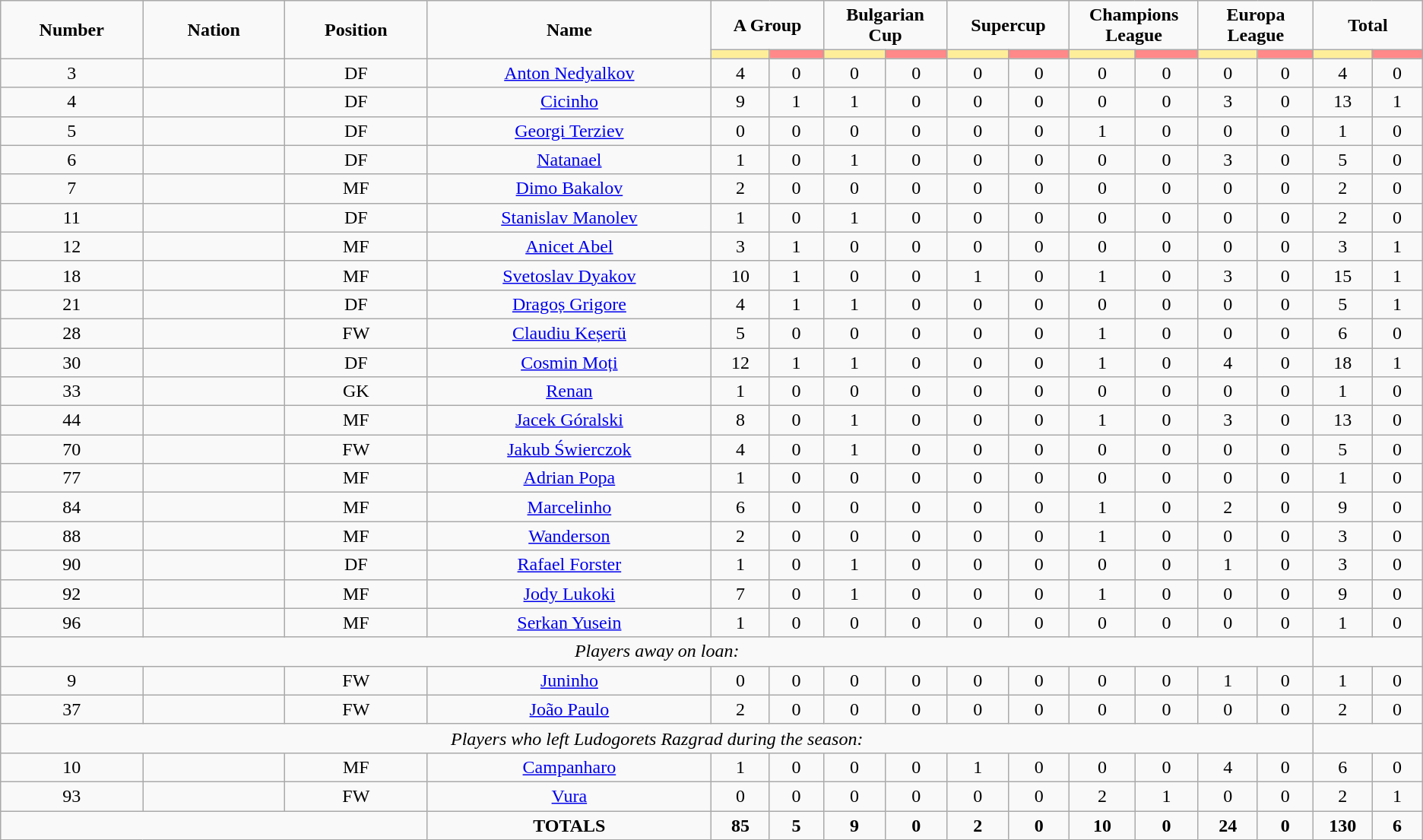<table class="wikitable" style="font-size: 100%; text-align: center;">
<tr>
<td rowspan="2" width="10%" align="center"><strong>Number</strong></td>
<td rowspan="2" width="10%" align="center"><strong>Nation</strong></td>
<td rowspan="2" width="10%" align="center"><strong>Position</strong></td>
<td rowspan="2" width="20%" align="center"><strong>Name</strong></td>
<td colspan="2" align="center"><strong>A Group</strong></td>
<td colspan="2" align="center"><strong>Bulgarian Cup</strong></td>
<td colspan="2" align="center"><strong>Supercup</strong></td>
<td colspan="2" align="center"><strong>Champions League</strong></td>
<td colspan="2" align="center"><strong>Europa League</strong></td>
<td colspan="2" align="center"><strong>Total</strong></td>
</tr>
<tr>
<th width=60 style="background: #FFEE99"></th>
<th width=60 style="background: #FF8888"></th>
<th width=60 style="background: #FFEE99"></th>
<th width=60 style="background: #FF8888"></th>
<th width=60 style="background: #FFEE99"></th>
<th width=60 style="background: #FF8888"></th>
<th width=60 style="background: #FFEE99"></th>
<th width=60 style="background: #FF8888"></th>
<th width=60 style="background: #FFEE99"></th>
<th width=60 style="background: #FF8888"></th>
<th width=60 style="background: #FFEE99"></th>
<th width=60 style="background: #FF8888"></th>
</tr>
<tr>
<td>3</td>
<td></td>
<td>DF</td>
<td><a href='#'>Anton Nedyalkov</a></td>
<td>4</td>
<td>0</td>
<td>0</td>
<td>0</td>
<td>0</td>
<td>0</td>
<td>0</td>
<td>0</td>
<td>0</td>
<td>0</td>
<td>4</td>
<td>0</td>
</tr>
<tr>
<td>4</td>
<td></td>
<td>DF</td>
<td><a href='#'>Cicinho</a></td>
<td>9</td>
<td>1</td>
<td>1</td>
<td>0</td>
<td>0</td>
<td>0</td>
<td>0</td>
<td>0</td>
<td>3</td>
<td>0</td>
<td>13</td>
<td>1</td>
</tr>
<tr>
<td>5</td>
<td></td>
<td>DF</td>
<td><a href='#'>Georgi Terziev</a></td>
<td>0</td>
<td>0</td>
<td>0</td>
<td>0</td>
<td>0</td>
<td>0</td>
<td>1</td>
<td>0</td>
<td>0</td>
<td>0</td>
<td>1</td>
<td>0</td>
</tr>
<tr>
<td>6</td>
<td></td>
<td>DF</td>
<td><a href='#'>Natanael</a></td>
<td>1</td>
<td>0</td>
<td>1</td>
<td>0</td>
<td>0</td>
<td>0</td>
<td>0</td>
<td>0</td>
<td>3</td>
<td>0</td>
<td>5</td>
<td>0</td>
</tr>
<tr>
<td>7</td>
<td></td>
<td>MF</td>
<td><a href='#'>Dimo Bakalov</a></td>
<td>2</td>
<td>0</td>
<td>0</td>
<td>0</td>
<td>0</td>
<td>0</td>
<td>0</td>
<td>0</td>
<td>0</td>
<td>0</td>
<td>2</td>
<td>0</td>
</tr>
<tr>
<td>11</td>
<td></td>
<td>DF</td>
<td><a href='#'>Stanislav Manolev</a></td>
<td>1</td>
<td>0</td>
<td>1</td>
<td>0</td>
<td>0</td>
<td>0</td>
<td>0</td>
<td>0</td>
<td>0</td>
<td>0</td>
<td>2</td>
<td>0</td>
</tr>
<tr>
<td>12</td>
<td></td>
<td>MF</td>
<td><a href='#'>Anicet Abel</a></td>
<td>3</td>
<td>1</td>
<td>0</td>
<td>0</td>
<td>0</td>
<td>0</td>
<td>0</td>
<td>0</td>
<td>0</td>
<td>0</td>
<td>3</td>
<td>1</td>
</tr>
<tr>
<td>18</td>
<td></td>
<td>MF</td>
<td><a href='#'>Svetoslav Dyakov</a></td>
<td>10</td>
<td>1</td>
<td>0</td>
<td>0</td>
<td>1</td>
<td>0</td>
<td>1</td>
<td>0</td>
<td>3</td>
<td>0</td>
<td>15</td>
<td>1</td>
</tr>
<tr>
<td>21</td>
<td></td>
<td>DF</td>
<td><a href='#'>Dragoș Grigore</a></td>
<td>4</td>
<td>1</td>
<td>1</td>
<td>0</td>
<td>0</td>
<td>0</td>
<td>0</td>
<td>0</td>
<td>0</td>
<td>0</td>
<td>5</td>
<td>1</td>
</tr>
<tr>
<td>28</td>
<td></td>
<td>FW</td>
<td><a href='#'>Claudiu Keșerü</a></td>
<td>5</td>
<td>0</td>
<td>0</td>
<td>0</td>
<td>0</td>
<td>0</td>
<td>1</td>
<td>0</td>
<td>0</td>
<td>0</td>
<td>6</td>
<td>0</td>
</tr>
<tr>
<td>30</td>
<td></td>
<td>DF</td>
<td><a href='#'>Cosmin Moți</a></td>
<td>12</td>
<td>1</td>
<td>1</td>
<td>0</td>
<td>0</td>
<td>0</td>
<td>1</td>
<td>0</td>
<td>4</td>
<td>0</td>
<td>18</td>
<td>1</td>
</tr>
<tr>
<td>33</td>
<td></td>
<td>GK</td>
<td><a href='#'>Renan</a></td>
<td>1</td>
<td>0</td>
<td>0</td>
<td>0</td>
<td>0</td>
<td>0</td>
<td>0</td>
<td>0</td>
<td>0</td>
<td>0</td>
<td>1</td>
<td>0</td>
</tr>
<tr>
<td>44</td>
<td></td>
<td>MF</td>
<td><a href='#'>Jacek Góralski</a></td>
<td>8</td>
<td>0</td>
<td>1</td>
<td>0</td>
<td>0</td>
<td>0</td>
<td>1</td>
<td>0</td>
<td>3</td>
<td>0</td>
<td>13</td>
<td>0</td>
</tr>
<tr>
<td>70</td>
<td></td>
<td>FW</td>
<td><a href='#'>Jakub Świerczok</a></td>
<td>4</td>
<td>0</td>
<td>1</td>
<td>0</td>
<td>0</td>
<td>0</td>
<td>0</td>
<td>0</td>
<td>0</td>
<td>0</td>
<td>5</td>
<td>0</td>
</tr>
<tr>
<td>77</td>
<td></td>
<td>MF</td>
<td><a href='#'>Adrian Popa</a></td>
<td>1</td>
<td>0</td>
<td>0</td>
<td>0</td>
<td>0</td>
<td>0</td>
<td>0</td>
<td>0</td>
<td>0</td>
<td>0</td>
<td>1</td>
<td>0</td>
</tr>
<tr>
<td>84</td>
<td></td>
<td>MF</td>
<td><a href='#'>Marcelinho</a></td>
<td>6</td>
<td>0</td>
<td>0</td>
<td>0</td>
<td>0</td>
<td>0</td>
<td>1</td>
<td>0</td>
<td>2</td>
<td>0</td>
<td>9</td>
<td>0</td>
</tr>
<tr>
<td>88</td>
<td></td>
<td>MF</td>
<td><a href='#'>Wanderson</a></td>
<td>2</td>
<td>0</td>
<td>0</td>
<td>0</td>
<td>0</td>
<td>0</td>
<td>1</td>
<td>0</td>
<td>0</td>
<td>0</td>
<td>3</td>
<td>0</td>
</tr>
<tr>
<td>90</td>
<td></td>
<td>DF</td>
<td><a href='#'>Rafael Forster</a></td>
<td>1</td>
<td>0</td>
<td>1</td>
<td>0</td>
<td>0</td>
<td>0</td>
<td>0</td>
<td>0</td>
<td>1</td>
<td>0</td>
<td>3</td>
<td>0</td>
</tr>
<tr>
<td>92</td>
<td></td>
<td>MF</td>
<td><a href='#'>Jody Lukoki</a></td>
<td>7</td>
<td>0</td>
<td>1</td>
<td>0</td>
<td>0</td>
<td>0</td>
<td>1</td>
<td>0</td>
<td>0</td>
<td>0</td>
<td>9</td>
<td>0</td>
</tr>
<tr>
<td>96</td>
<td></td>
<td>MF</td>
<td><a href='#'>Serkan Yusein</a></td>
<td>1</td>
<td>0</td>
<td>0</td>
<td>0</td>
<td>0</td>
<td>0</td>
<td>0</td>
<td>0</td>
<td>0</td>
<td>0</td>
<td>1</td>
<td>0</td>
</tr>
<tr>
<td colspan="14"><em>Players away on loan:</em></td>
</tr>
<tr>
<td>9</td>
<td></td>
<td>FW</td>
<td><a href='#'>Juninho</a></td>
<td>0</td>
<td>0</td>
<td>0</td>
<td>0</td>
<td>0</td>
<td>0</td>
<td>0</td>
<td>0</td>
<td>1</td>
<td>0</td>
<td>1</td>
<td>0</td>
</tr>
<tr>
<td>37</td>
<td></td>
<td>FW</td>
<td><a href='#'>João Paulo</a></td>
<td>2</td>
<td>0</td>
<td>0</td>
<td>0</td>
<td>0</td>
<td>0</td>
<td>0</td>
<td>0</td>
<td>0</td>
<td>0</td>
<td>2</td>
<td>0</td>
</tr>
<tr>
<td colspan="14"><em>Players who left Ludogorets Razgrad during the season:</em></td>
</tr>
<tr>
<td>10</td>
<td></td>
<td>MF</td>
<td><a href='#'>Campanharo</a></td>
<td>1</td>
<td>0</td>
<td>0</td>
<td>0</td>
<td>1</td>
<td>0</td>
<td>0</td>
<td>0</td>
<td>4</td>
<td>0</td>
<td>6</td>
<td>0</td>
</tr>
<tr>
<td>93</td>
<td></td>
<td>FW</td>
<td><a href='#'>Vura</a></td>
<td>0</td>
<td>0</td>
<td>0</td>
<td>0</td>
<td>0</td>
<td>0</td>
<td>2</td>
<td>1</td>
<td>0</td>
<td>0</td>
<td>2</td>
<td>1</td>
</tr>
<tr>
<td colspan="3"></td>
<td><strong>TOTALS</strong></td>
<td><strong>85</strong></td>
<td><strong>5</strong></td>
<td><strong>9</strong></td>
<td><strong>0</strong></td>
<td><strong>2</strong></td>
<td><strong>0</strong></td>
<td><strong>10</strong></td>
<td><strong>0</strong></td>
<td><strong>24</strong></td>
<td><strong>0</strong></td>
<td><strong>130</strong></td>
<td><strong>6</strong></td>
</tr>
</table>
